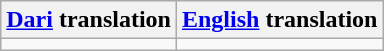<table class="wikitable">
<tr>
<th><a href='#'>Dari</a> translation</th>
<th><a href='#'>English</a> translation</th>
</tr>
<tr style="white-space:nowrap;text-align:center;vertical-align:top;">
<td></td>
<td></td>
</tr>
</table>
